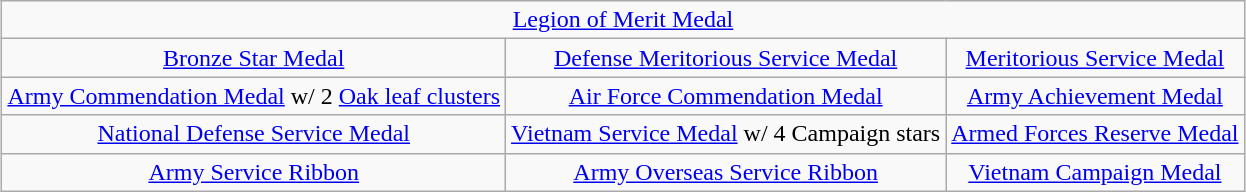<table class="wikitable" style="margin:1em auto; text-align:center;">
<tr>
<td colspan="3"><a href='#'>Legion of Merit Medal</a></td>
</tr>
<tr>
<td><a href='#'>Bronze Star Medal</a></td>
<td><a href='#'>Defense Meritorious Service Medal</a></td>
<td><a href='#'>Meritorious Service Medal</a></td>
</tr>
<tr>
<td><a href='#'>Army Commendation Medal</a> w/ 2 <a href='#'>Oak leaf clusters</a></td>
<td><a href='#'>Air Force Commendation Medal</a></td>
<td><a href='#'>Army Achievement Medal</a></td>
</tr>
<tr>
<td><a href='#'>National Defense Service Medal</a></td>
<td><a href='#'>Vietnam Service Medal</a> w/ 4 Campaign stars</td>
<td><a href='#'>Armed Forces Reserve Medal</a></td>
</tr>
<tr>
<td><a href='#'>Army Service Ribbon</a></td>
<td><a href='#'>Army Overseas Service Ribbon</a></td>
<td><a href='#'>Vietnam Campaign Medal</a></td>
</tr>
</table>
